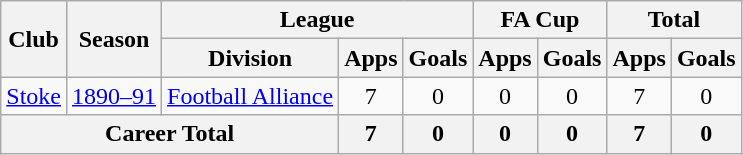<table class="wikitable" style="text-align: center;">
<tr>
<th rowspan="2">Club</th>
<th rowspan="2">Season</th>
<th colspan="3">League</th>
<th colspan="2">FA Cup</th>
<th colspan="2">Total</th>
</tr>
<tr>
<th>Division</th>
<th>Apps</th>
<th>Goals</th>
<th>Apps</th>
<th>Goals</th>
<th>Apps</th>
<th>Goals</th>
</tr>
<tr>
<td><a href='#'>Stoke</a></td>
<td><a href='#'>1890–91</a></td>
<td><a href='#'>Football Alliance</a></td>
<td>7</td>
<td>0</td>
<td>0</td>
<td>0</td>
<td>7</td>
<td>0</td>
</tr>
<tr>
<th colspan="3">Career Total</th>
<th>7</th>
<th>0</th>
<th>0</th>
<th>0</th>
<th>7</th>
<th>0</th>
</tr>
</table>
